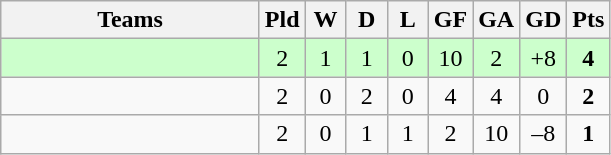<table class="wikitable" style="text-align: center;">
<tr>
<th width=165>Teams</th>
<th width=20>Pld</th>
<th width=20>W</th>
<th width=20>D</th>
<th width=20>L</th>
<th width=20>GF</th>
<th width=20>GA</th>
<th width=20>GD</th>
<th width=20>Pts</th>
</tr>
<tr align=center style="background:#ccffcc;">
<td style="text-align:left;"></td>
<td>2</td>
<td>1</td>
<td>1</td>
<td>0</td>
<td>10</td>
<td>2</td>
<td>+8</td>
<td><strong>4</strong></td>
</tr>
<tr align=center>
<td style="text-align:left;"></td>
<td>2</td>
<td>0</td>
<td>2</td>
<td>0</td>
<td>4</td>
<td>4</td>
<td>0</td>
<td><strong>2</strong></td>
</tr>
<tr align=center>
<td style="text-align:left;"></td>
<td>2</td>
<td>0</td>
<td>1</td>
<td>1</td>
<td>2</td>
<td>10</td>
<td>–8</td>
<td><strong>1</strong></td>
</tr>
</table>
